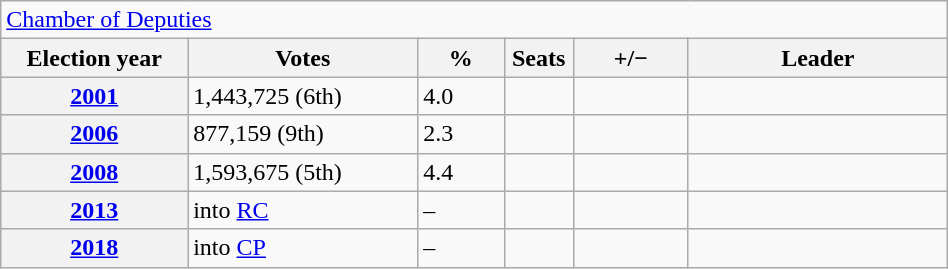<table class="wikitable" style="width:50%; border:1px #aaf solid;">
<tr>
<td colspan=7><a href='#'>Chamber of Deputies</a></td>
</tr>
<tr>
<th style="width:13%;">Election year</th>
<th style="width:16%;">Votes</th>
<th width=6%>%</th>
<th width=1%>Seats</th>
<th width=8%>+/−</th>
<th style="width:18%;">Leader</th>
</tr>
<tr>
<th><a href='#'>2001</a></th>
<td>1,443,725 (6th)</td>
<td>4.0</td>
<td></td>
<td></td>
<td></td>
</tr>
<tr>
<th><a href='#'>2006</a></th>
<td>877,159 (9th)</td>
<td>2.3</td>
<td></td>
<td></td>
<td></td>
</tr>
<tr>
<th><a href='#'>2008</a></th>
<td>1,593,675 (5th)</td>
<td>4.4</td>
<td></td>
<td></td>
<td></td>
</tr>
<tr>
<th><a href='#'>2013</a></th>
<td>into <a href='#'>RC</a></td>
<td>–</td>
<td></td>
<td></td>
<td></td>
</tr>
<tr>
<th><a href='#'>2018</a></th>
<td>into <a href='#'>CP</a></td>
<td>–</td>
<td></td>
<td></td>
<td></td>
</tr>
</table>
